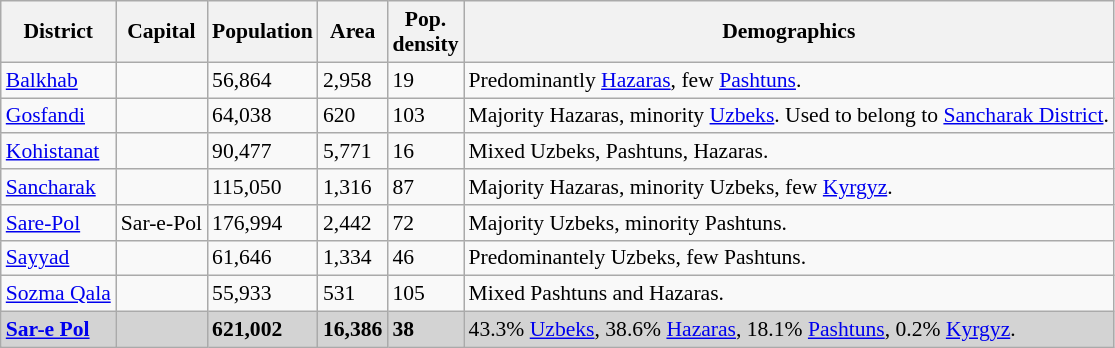<table class="wikitable sortable" style="font-size:90%;">
<tr>
<th>District</th>
<th>Capital</th>
<th>Population</th>
<th>Area</th>
<th>Pop.<br>density</th>
<th>Demographics</th>
</tr>
<tr>
<td><a href='#'>Balkhab</a></td>
<td></td>
<td>56,864</td>
<td>2,958</td>
<td>19</td>
<td>Predominantly <a href='#'>Hazaras</a>, few <a href='#'>Pashtuns</a>.</td>
</tr>
<tr>
<td><a href='#'>Gosfandi</a></td>
<td></td>
<td>64,038</td>
<td>620</td>
<td>103</td>
<td>Majority Hazaras, minority <a href='#'>Uzbeks</a>. Used to belong to <a href='#'>Sancharak District</a>.</td>
</tr>
<tr>
<td><a href='#'>Kohistanat</a></td>
<td></td>
<td>90,477</td>
<td>5,771</td>
<td>16</td>
<td>Mixed Uzbeks, Pashtuns, Hazaras.</td>
</tr>
<tr>
<td><a href='#'>Sancharak</a></td>
<td></td>
<td>115,050</td>
<td>1,316</td>
<td>87</td>
<td>Majority Hazaras, minority Uzbeks, few <a href='#'>Kyrgyz</a>.</td>
</tr>
<tr>
<td><a href='#'>Sare-Pol</a></td>
<td>Sar-e-Pol</td>
<td>176,994</td>
<td>2,442</td>
<td>72</td>
<td>Majority Uzbeks, minority Pashtuns.</td>
</tr>
<tr>
<td><a href='#'>Sayyad</a></td>
<td></td>
<td>61,646</td>
<td>1,334</td>
<td>46</td>
<td>Predominantely Uzbeks, few Pashtuns.</td>
</tr>
<tr>
<td><a href='#'>Sozma Qala</a></td>
<td></td>
<td>55,933</td>
<td>531</td>
<td>105</td>
<td>Mixed Pashtuns and Hazaras.</td>
</tr>
<tr bgcolor="#d3d3d3">
<td><strong><a href='#'>Sar-e Pol</a></strong></td>
<td></td>
<td><strong>621,002</strong></td>
<td><strong>16,386</strong></td>
<td><strong>38</strong></td>
<td>43.3% <a href='#'>Uzbeks</a>, 38.6% <a href='#'>Hazaras</a>, 18.1% <a href='#'>Pashtuns</a>, 0.2% <a href='#'>Kyrgyz</a>.</td>
</tr>
</table>
